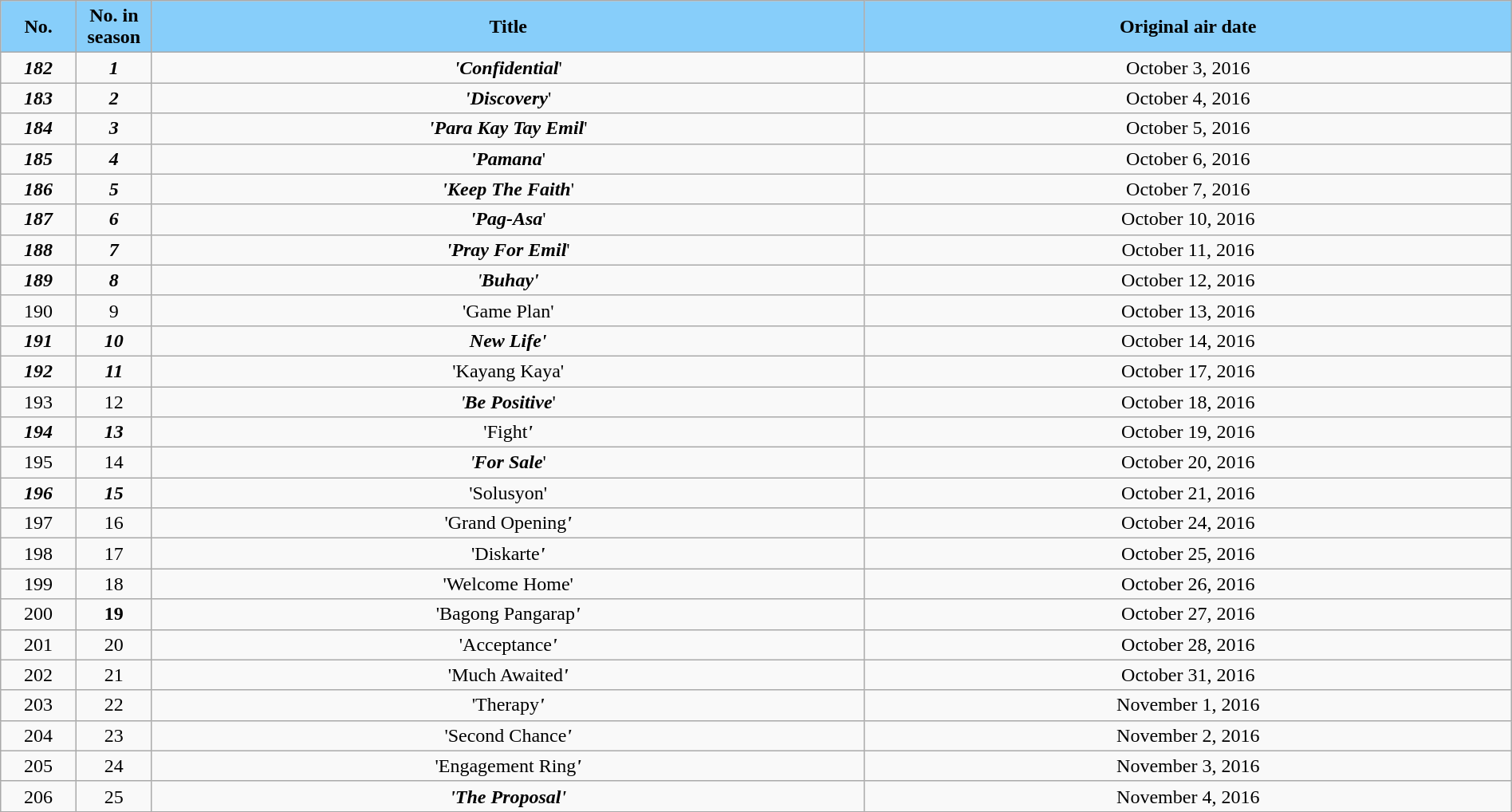<table style="text-align:center; font-size:100%; line-height:18px;" class="wikitable" width="100%">
<tr>
<th style="background:#87CEFA; color:#000000" width=5%>No.</th>
<th style="background:#87CEFA; color:#000000" width=5%>No. in season</th>
<th style="background:#87CEFA; color:#000000">Title</th>
<th style="background:#87CEFA; color:#000000">Original air date</th>
</tr>
<tr>
<td><strong><em>182</em></strong></td>
<td><strong><em>1</em></strong></td>
<td><strong><em>'Confidential</em></strong>'</td>
<td>October 3, 2016</td>
</tr>
<tr>
<td><strong><em>183</em></strong></td>
<td><strong><em>2</em></strong></td>
<td><strong><em>'Discovery</em></strong>'</td>
<td>October 4, 2016</td>
</tr>
<tr>
<td><strong><em>184</em></strong></td>
<td><strong><em>3</em></strong></td>
<td><strong><em>'Para Kay Tay Emil</em></strong>'</td>
<td>October 5, 2016</td>
</tr>
<tr>
<td><strong><em>185</em></strong></td>
<td><strong><em>4</em></strong></td>
<td><strong><em>'Pamana</em></strong>'</td>
<td>October 6, 2016</td>
</tr>
<tr>
<td><strong><em>186</em></strong></td>
<td><strong><em>5</em></strong></td>
<td><strong><em>'Keep The Faith</em></strong>'</td>
<td>October 7, 2016</td>
</tr>
<tr>
<td><strong><em>187</em></strong></td>
<td><strong><em>6</em></strong></td>
<td><strong><em>'Pag-Asa</em></strong>'</td>
<td>October 10, 2016</td>
</tr>
<tr>
<td><strong><em>188</em></strong></td>
<td><strong><em>7</em></strong></td>
<td><strong><em>'Pray For Emil</em></strong>'</td>
<td>October 11, 2016</td>
</tr>
<tr>
<td><strong><em>189</em></strong></td>
<td><strong><em>8</em></strong></td>
<td><em>'<strong>Buhay<strong><em>'</td>
<td>October 12, 2016</td>
</tr>
<tr>
<td></em></strong>190<strong><em></td>
<td></em></strong>9<strong><em></td>
<td></em>'</strong>Game Plan</em></strong>'</td>
<td>October 13, 2016</td>
</tr>
<tr>
<td><strong><em>191</em></strong></td>
<td><strong><em>10</em></strong></td>
<td><em><strong><strong><em>New Life</em></strong>'</td>
<td>October 14, 2016</td>
</tr>
<tr>
<td><strong><em>192</em></strong></td>
<td><strong><em>11</em></strong></td>
<td></strong></em>'Kayang Kaya'<strong><em></td>
<td>October 17, 2016</td>
</tr>
<tr>
<td></em></strong>193<strong><em></td>
<td></em></strong>12<strong><em></td>
<td><em>'<strong>Be Positive</em></strong>'</td>
<td>October 18, 2016</td>
</tr>
<tr>
<td><strong><em>194</em></strong></td>
<td><strong><em>13</em></strong></td>
<td></em>'</strong>Fight<strong><em>'</td>
<td>October 19, 2016</td>
</tr>
<tr>
<td></em></strong>195<strong><em></td>
<td></em></strong>14<strong><em></td>
<td><em>'<strong>For Sale</em></strong>'</td>
<td>October 20, 2016</td>
</tr>
<tr>
<td><strong><em>196</em></strong></td>
<td><strong><em>15</em></strong></td>
<td></em>'</strong>Solusyon'<strong><em></td>
<td>October 21, 2016</td>
</tr>
<tr>
<td></em></strong>197<strong><em></td>
<td></em></strong>16<strong><em></td>
<td></em></strong>'Grand Opening<strong><em>'</td>
<td>October 24, 2016</td>
</tr>
<tr>
<td></em></strong>198<strong><em></td>
<td></em></strong>17<strong><em></td>
<td></em></strong>'Diskarte<strong><em>'</td>
<td>October 25, 2016</td>
</tr>
<tr>
<td></em></strong>199<strong><em></td>
<td></em></strong>18<strong><em></td>
<td></em></strong>'Welcome Home' <strong><em></td>
<td>October 26, 2016</td>
</tr>
<tr>
<td></em></strong>200<strong><em></td>
<td><strong>19</strong></td>
<td></em></strong>'Bagong Pangarap<strong><em>'</td>
<td>October 27, 2016</td>
</tr>
<tr>
<td></em></strong>201<strong><em></td>
<td></em></strong>20<strong><em></td>
<td></em></strong>'Acceptance<strong><em>'</td>
<td>October 28, 2016</td>
</tr>
<tr>
<td></em></strong>202<strong><em></td>
<td></em></strong>21<strong><em></td>
<td></em></strong>'Much Awaited<strong><em>'</td>
<td>October 31, 2016</td>
</tr>
<tr>
<td></em></strong>203<strong><em></td>
<td></em></strong>22<strong><em></td>
<td></em></strong>'Therapy<strong><em>'</td>
<td>November 1, 2016</td>
</tr>
<tr>
<td></em></strong>204<strong><em></td>
<td></em></strong>23<strong><em></td>
<td></em></strong>'Second Chance<strong><em>'</td>
<td>November 2, 2016</td>
</tr>
<tr>
<td></em></strong>205<strong><em></td>
<td></em></strong>24<strong><em></td>
<td></em></strong>'Engagement Ring<strong><em>'</td>
<td>November 3, 2016</td>
</tr>
<tr>
<td></em></strong>206<strong><em></td>
<td></em></strong>25<strong><em></td>
<td><strong><em>'The Proposal'</em></strong></td>
<td>November 4, 2016</td>
</tr>
<tr>
</tr>
</table>
